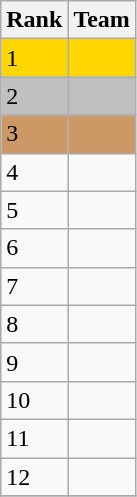<table class="wikitable">
<tr>
<th>Rank</th>
<th>Team</th>
</tr>
<tr style="background:gold;">
<td>1</td>
<td></td>
</tr>
<tr style="background:silver;">
<td>2</td>
<td></td>
</tr>
<tr style="background:#c96;">
<td>3</td>
<td></td>
</tr>
<tr>
<td>4</td>
<td></td>
</tr>
<tr>
<td>5</td>
<td></td>
</tr>
<tr>
<td>6</td>
<td></td>
</tr>
<tr>
<td>7</td>
<td></td>
</tr>
<tr>
<td>8</td>
<td></td>
</tr>
<tr>
<td>9</td>
<td></td>
</tr>
<tr>
<td>10</td>
<td></td>
</tr>
<tr>
<td>11</td>
<td></td>
</tr>
<tr>
<td>12</td>
<td></td>
</tr>
<tr>
</tr>
</table>
